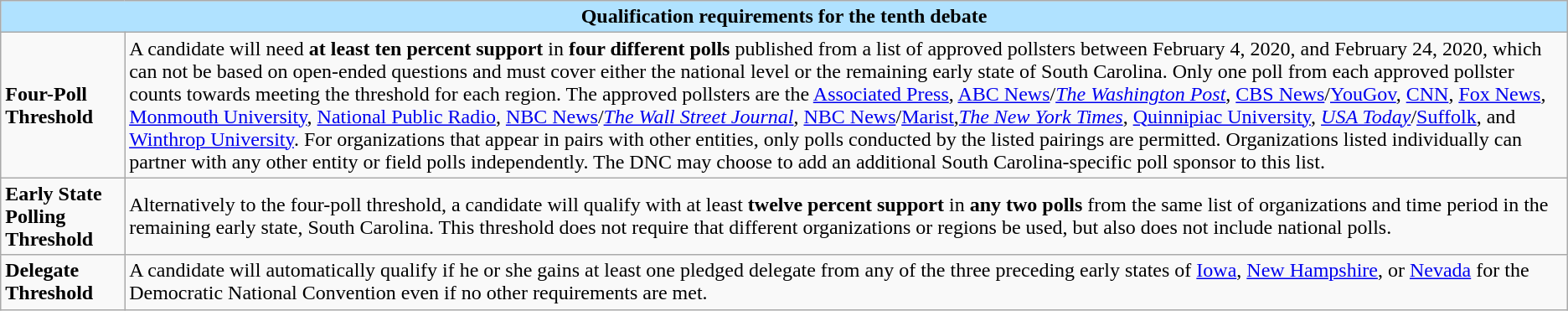<table class="wikitable collapsible collapsed";">
<tr>
<th colspan="2" style="color:black; vertical-align:top; text-align:center; background-color:#B0E2FF;" class="table-no">Qualification requirements for the tenth debate</th>
</tr>
<tr>
<td><strong>Four-Poll Threshold</strong></td>
<td>A candidate will need <strong>at least ten percent support</strong> in <strong>four different polls</strong> published from a list of approved pollsters between February 4, 2020, and February 24, 2020, which can not be based on open-ended questions and must cover either the national level or the remaining early state of South Carolina. Only one poll from each approved pollster counts towards meeting the threshold for each region. The approved pollsters are the <a href='#'>Associated Press</a>, <a href='#'>ABC News</a>/<em><a href='#'>The Washington Post</a></em>, <a href='#'>CBS News</a>/<a href='#'>YouGov</a>, <a href='#'>CNN</a>, <a href='#'>Fox News</a>, <a href='#'>Monmouth University</a>, <a href='#'>National Public Radio</a>, <a href='#'>NBC News</a>/<em><a href='#'>The Wall Street Journal</a></em>, <a href='#'>NBC News</a>/<a href='#'>Marist</a>,<em><a href='#'>The New York Times</a></em>, <a href='#'>Quinnipiac University</a>, <em><a href='#'>USA Today</a></em>/<a href='#'>Suffolk</a>, and <a href='#'>Winthrop University</a>. For organizations that appear in pairs with other entities, only polls conducted by the listed pairings are permitted. Organizations listed individually can partner with any other entity or field polls independently.  The DNC may choose to add an additional South Carolina-specific poll sponsor to this list.</td>
</tr>
<tr>
<td><strong>Early State Polling Threshold</strong></td>
<td>Alternatively to the four-poll threshold, a candidate will qualify with at least <strong>twelve percent support</strong> in <strong>any two polls</strong> from the same list of organizations and time period in the remaining early state, South Carolina. This threshold does not require that different organizations or regions be used, but also does not include national polls.</td>
</tr>
<tr>
<td><strong>Delegate Threshold</strong></td>
<td>A candidate will automatically qualify if he or she gains at least one pledged delegate from any of the three preceding early states of <a href='#'>Iowa</a>, <a href='#'>New Hampshire</a>, or <a href='#'>Nevada</a> for the Democratic National Convention even if no other requirements are met.</td>
</tr>
</table>
